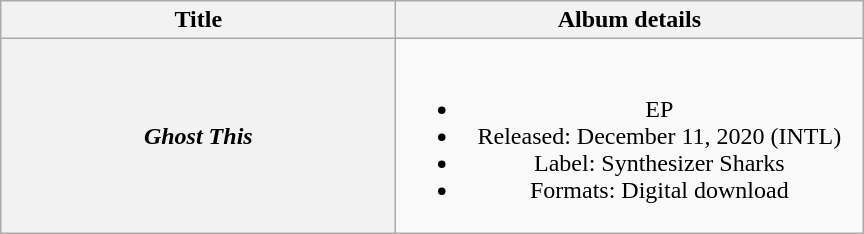<table class="wikitable plainrowheaders" style="text-align:center;">
<tr>
<th scope="col" style="width:16em;">Title</th>
<th scope="col" style="width:19em;">Album details</th>
</tr>
<tr>
<th scope="row"><em>Ghost This</em></th>
<td><br><ul><li>EP</li><li>Released: December 11, 2020 <span>(INTL)</span></li><li>Label: Synthesizer Sharks</li><li>Formats: Digital download</li></ul></td>
</tr>
</table>
